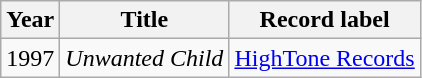<table class="wikitable sortable">
<tr>
<th>Year</th>
<th>Title</th>
<th>Record label</th>
</tr>
<tr>
<td>1997</td>
<td><em>Unwanted Child</em></td>
<td style="text-align:center;"><a href='#'>HighTone Records</a></td>
</tr>
</table>
